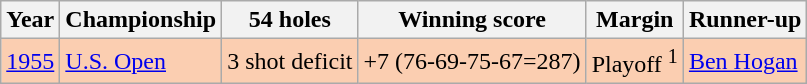<table class="wikitable">
<tr>
<th>Year</th>
<th>Championship</th>
<th>54 holes</th>
<th>Winning score</th>
<th>Margin</th>
<th>Runner-up</th>
</tr>
<tr style="background:#FBCEB1;">
<td><a href='#'>1955</a></td>
<td><a href='#'>U.S. Open</a></td>
<td>3 shot deficit</td>
<td>+7 (76-69-75-67=287)</td>
<td>Playoff <sup>1</sup></td>
<td> <a href='#'>Ben Hogan</a></td>
</tr>
</table>
